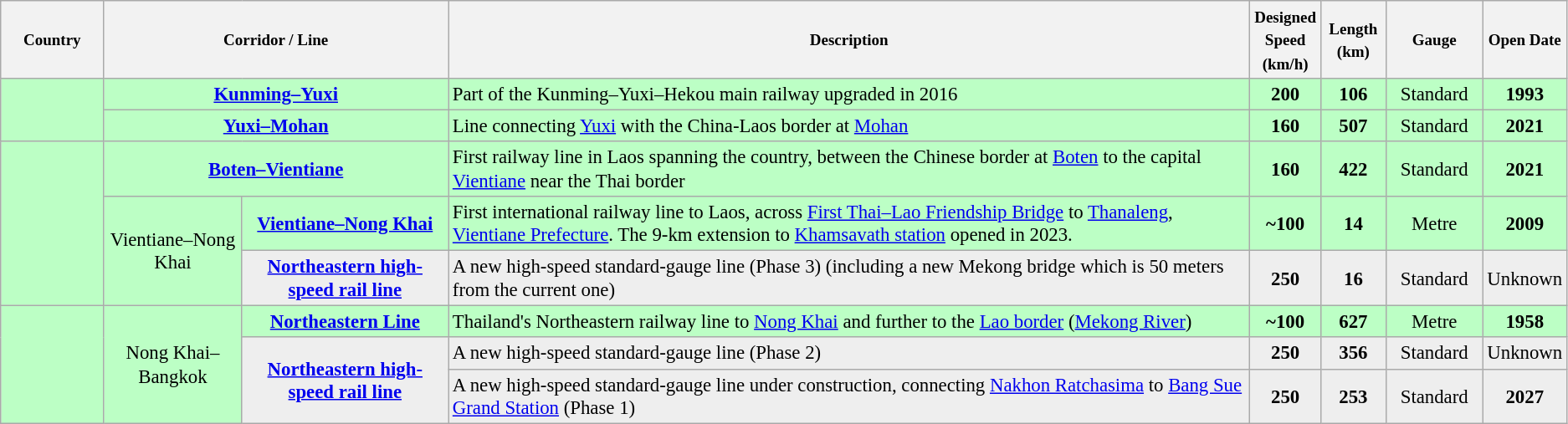<table class="wikitable collapsible" style="text-align:center; font-size:95%; line-height:1.2">
<tr>
<th style="width:75px"><small><strong>Country</strong></small></th>
<th style="width:145px" colspan=2><small><strong>Corridor / Line</strong></small></th>
<th><small><strong>Description</strong></small></th>
<th style="width:40px"><small><strong>Designed<br>Speed<br>(km/h)</strong><br></small></th>
<th style="width:45px"><small><strong>Length<br>(km)</strong><br></small></th>
<th style="width:70px"><small><strong>Gauge</strong></small></th>
<th style="width:45px"><small><strong>Open Date</strong><br></small></th>
</tr>
<tr style="background:#bcffc5;">
<td rowspan=2></td>
<td colspan=2><strong><a href='#'>Kunming–Yuxi</a></strong></td>
<td style="text-align:left">Part of the Kunming–Yuxi–Hekou main railway upgraded in 2016</td>
<td><strong>200</strong></td>
<td><strong>106</strong></td>
<td>Standard</td>
<td><strong>1993</strong></td>
</tr>
<tr style="background:#bcffc5;">
<td colspan=2><strong><a href='#'>Yuxi–Mohan</a></strong></td>
<td style="text-align:left">Line connecting <a href='#'>Yuxi</a> with the China-Laos border at <a href='#'>Mohan</a></td>
<td><strong>160</strong></td>
<td><strong>507</strong></td>
<td>Standard</td>
<td><strong>2021</strong></td>
</tr>
<tr style="background:#bcffc5;">
<td rowspan=3></td>
<td colspan=2><strong><a href='#'>Boten–Vientiane</a></strong></td>
<td style="text-align:left">First railway line in Laos spanning the country, between the Chinese border at <a href='#'>Boten</a> to the capital <a href='#'>Vientiane</a> near the Thai border</td>
<td><strong>160</strong></td>
<td><strong>422</strong></td>
<td>Standard</td>
<td><strong>2021</strong></td>
</tr>
<tr style="background:#bcffc5;">
<td rowspan=2>Vientiane–Nong Khai</td>
<td><strong><a href='#'>Vientiane–Nong Khai</a></strong></td>
<td style="text-align:left">First international railway line to Laos, across <a href='#'>First Thai–Lao Friendship Bridge</a> to <a href='#'>Thanaleng</a>, <a href='#'>Vientiane Prefecture</a>. The 9-km extension to <a href='#'>Khamsavath station</a> opened in 2023.</td>
<td><strong>~100</strong></td>
<td><strong>14</strong></td>
<td>Metre</td>
<td><strong>2009</strong></td>
</tr>
<tr style="background:#eee;">
<td><strong><a href='#'>Northeastern high-speed rail line</a></strong></td>
<td style="text-align:left">A new high-speed standard-gauge line (Phase 3) (including a new Mekong bridge which is 50 meters from the current one)</td>
<td><strong>250</strong></td>
<td><strong>16</strong></td>
<td>Standard</td>
<td>Unknown</td>
</tr>
<tr style="background:#bcffc5;">
<td rowspan=3></td>
<td rowspan=3>Nong Khai–Bangkok</td>
<td><strong><a href='#'>Northeastern Line</a></strong></td>
<td style="text-align:left; border-style: solid solid solid">Thailand's Northeastern railway line to <a href='#'>Nong Khai</a> and further to the <a href='#'>Lao border</a> (<a href='#'>Mekong River</a>)</td>
<td><strong>~100</strong></td>
<td><strong>627</strong></td>
<td>Metre</td>
<td><strong>1958</strong></td>
</tr>
<tr style="background:#eee;">
<td rowspan="2"><strong><a href='#'>Northeastern high-speed rail line</a></strong></td>
<td style="text-align:left">A new high-speed standard-gauge line (Phase 2)</td>
<td><strong>250</strong></td>
<td><strong>356</strong></td>
<td>Standard</td>
<td>Unknown</td>
</tr>
<tr style="background:#eee;">
<td style="text-align:left">A new high-speed standard-gauge line under construction, connecting <a href='#'>Nakhon Ratchasima</a> to <a href='#'>Bang Sue Grand Station</a> (Phase 1)</td>
<td><strong>250</strong></td>
<td><strong>253</strong></td>
<td>Standard</td>
<td><strong>2027</strong></td>
</tr>
</table>
